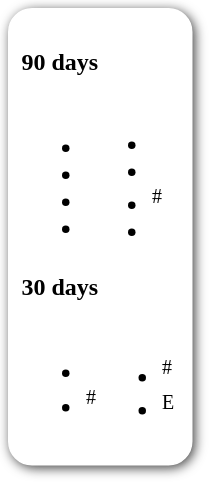<table style=" border-radius:1em; box-shadow: 0.1em 0.1em 0.5em rgba(0,0,0,0.75); background-color: white; border: 1px solid white; padding: 5px;">
<tr style="vertical-align:top;">
<td><br><strong>90 days</strong><table>
<tr>
<td><br><ul><li></li><li></li><li></li><li></li></ul></td>
<td valign="top"><br><ul><li></li><li></li><li><sup>#</sup></li><li></li></ul></td>
<td></td>
</tr>
</table>
<strong>30 days</strong><table>
<tr>
<td><br><ul><li></li><li><sup>#</sup></li></ul></td>
<td valign="top"><br><ul><li><sup>#</sup></li><li><sup>E</sup></li></ul></td>
</tr>
</table>
</td>
</tr>
</table>
